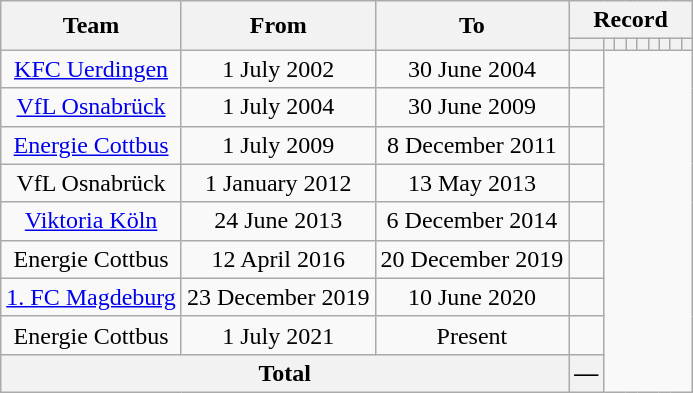<table class="wikitable" style="text-align: center">
<tr>
<th rowspan="2">Team</th>
<th rowspan="2">From</th>
<th rowspan="2">To</th>
<th colspan="9">Record</th>
</tr>
<tr>
<th></th>
<th></th>
<th></th>
<th></th>
<th></th>
<th></th>
<th></th>
<th></th>
<th></th>
</tr>
<tr>
<td><a href='#'>KFC Uerdingen</a></td>
<td>1 July 2002</td>
<td>30 June 2004<br></td>
<td></td>
</tr>
<tr>
<td><a href='#'>VfL Osnabrück</a></td>
<td>1 July 2004</td>
<td>30 June 2009<br></td>
<td></td>
</tr>
<tr>
<td><a href='#'>Energie Cottbus</a></td>
<td>1 July 2009</td>
<td>8 December 2011<br></td>
<td></td>
</tr>
<tr>
<td>VfL Osnabrück</td>
<td>1 January 2012</td>
<td>13 May 2013<br></td>
<td></td>
</tr>
<tr>
<td><a href='#'>Viktoria Köln</a></td>
<td>24 June 2013</td>
<td>6 December 2014<br></td>
<td></td>
</tr>
<tr>
<td>Energie Cottbus</td>
<td>12 April 2016</td>
<td>20 December 2019<br></td>
<td></td>
</tr>
<tr>
<td><a href='#'>1. FC Magdeburg</a></td>
<td>23 December 2019</td>
<td>10 June 2020<br></td>
<td></td>
</tr>
<tr>
<td>Energie Cottbus</td>
<td>1 July 2021</td>
<td>Present<br></td>
<td></td>
</tr>
<tr>
<th colspan="3">Total<br></th>
<th>—</th>
</tr>
</table>
